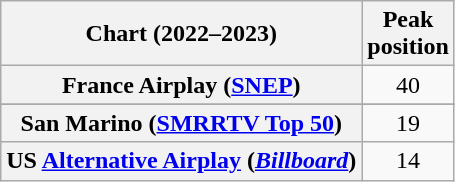<table class="wikitable sortable plainrowheaders" style="text-align:center">
<tr>
<th scope="col">Chart (2022–2023)</th>
<th scope="col">Peak<br>position</th>
</tr>
<tr>
<th scope="row">France Airplay (<a href='#'>SNEP</a>)</th>
<td>40</td>
</tr>
<tr>
</tr>
<tr>
<th scope="row">San Marino (<a href='#'>SMRRTV Top 50</a>)</th>
<td>19</td>
</tr>
<tr>
<th scope="row">US <a href='#'>Alternative Airplay</a> (<em><a href='#'>Billboard</a></em>)</th>
<td>14</td>
</tr>
</table>
